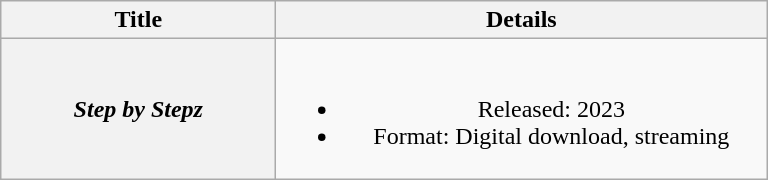<table class="wikitable plainrowheaders" style="text-align:center;">
<tr>
<th scope="col" rowspan="1" style="width:11em;">Title</th>
<th scope="col" rowspan="1" style="width:20em;">Details</th>
</tr>
<tr>
<th scope="row"><em>Step by Stepz</em></th>
<td><br><ul><li>Released: 2023</li><li>Format: Digital download, streaming</li></ul></td>
</tr>
</table>
